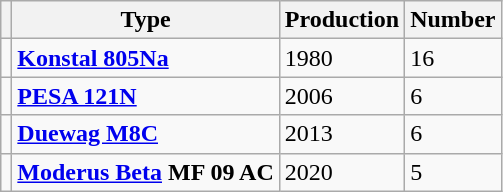<table class="wikitable">
<tr>
<th></th>
<th>Type</th>
<th>Production</th>
<th>Number</th>
</tr>
<tr>
<td></td>
<td><strong><a href='#'>Konstal 805Na</a></strong></td>
<td>1980</td>
<td>16</td>
</tr>
<tr>
<td></td>
<td><strong><a href='#'>PESA 121N</a></strong></td>
<td>2006</td>
<td>6</td>
</tr>
<tr>
<td></td>
<td><strong><a href='#'>Duewag M8C</a></strong></td>
<td>2013</td>
<td>6</td>
</tr>
<tr>
<td></td>
<td><strong><a href='#'>Moderus Beta</a> MF 09 AC</strong></td>
<td>2020</td>
<td>5</td>
</tr>
</table>
